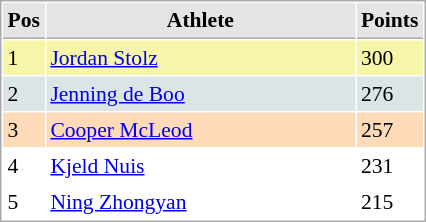<table cellspacing="1" cellpadding="3" style="border:1px solid #aaa; font-size:90%;">
<tr style="background:#e4e4e4;">
<th style="border-bottom:1px solid #aaa; width:10px;">Pos</th>
<th style="border-bottom:1px solid #aaa; width:200px;">Athlete</th>
<th style="border-bottom:1px solid #aaa; width:20px;">Points</th>
</tr>
<tr style="background:#f7f6a8;">
<td>1</td>
<td> <a href='#'>Jordan Stolz</a></td>
<td>300</td>
</tr>
<tr style="background:#dce5e5;">
<td>2</td>
<td> <a href='#'>Jenning de Boo</a></td>
<td>276</td>
</tr>
<tr style="background:#ffdab9;">
<td>3</td>
<td> <a href='#'>Cooper McLeod</a></td>
<td>257</td>
</tr>
<tr>
<td>4</td>
<td> <a href='#'>Kjeld Nuis</a></td>
<td>231</td>
</tr>
<tr>
<td>5</td>
<td> <a href='#'>Ning Zhongyan</a></td>
<td>215</td>
</tr>
</table>
